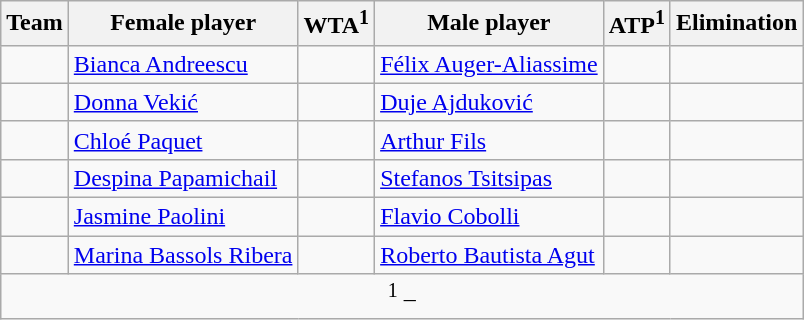<table class="wikitable">
<tr>
<th>Team</th>
<th>Female player</th>
<th>WTA<sup>1</sup></th>
<th>Male player</th>
<th>ATP<sup>1</sup></th>
<th>Elimination</th>
</tr>
<tr>
<td></td>
<td><a href='#'>Bianca Andreescu</a></td>
<td align=center></td>
<td><a href='#'>Félix Auger-Aliassime</a></td>
<td align=center></td>
<td></td>
</tr>
<tr>
<td></td>
<td><a href='#'>Donna Vekić</a></td>
<td align=center></td>
<td><a href='#'>Duje Ajduković</a></td>
<td align=center></td>
<td></td>
</tr>
<tr>
<td></td>
<td><a href='#'>Chloé Paquet</a></td>
<td align=center></td>
<td><a href='#'>Arthur Fils</a></td>
<td align=center></td>
<td></td>
</tr>
<tr>
<td></td>
<td><a href='#'>Despina Papamichail</a></td>
<td align=center></td>
<td><a href='#'>Stefanos Tsitsipas</a></td>
<td align=center></td>
<td></td>
</tr>
<tr>
<td></td>
<td><a href='#'>Jasmine Paolini</a></td>
<td align=center></td>
<td><a href='#'>Flavio Cobolli</a></td>
<td align=center></td>
<td></td>
</tr>
<tr>
<td></td>
<td><a href='#'>Marina Bassols Ribera</a></td>
<td align=center></td>
<td><a href='#'>Roberto Bautista Agut</a></td>
<td align=center></td>
<td></td>
</tr>
<tr>
<td colspan="6" align="center"><sup>1</sup> – </td>
</tr>
</table>
